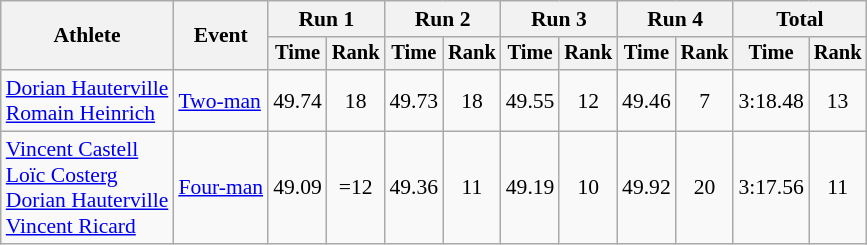<table class="wikitable" style="font-size:90%">
<tr>
<th rowspan="2">Athlete</th>
<th rowspan="2">Event</th>
<th colspan="2">Run 1</th>
<th colspan="2">Run 2</th>
<th colspan="2">Run 3</th>
<th colspan="2">Run 4</th>
<th colspan="2">Total</th>
</tr>
<tr style="font-size:95%">
<th>Time</th>
<th>Rank</th>
<th>Time</th>
<th>Rank</th>
<th>Time</th>
<th>Rank</th>
<th>Time</th>
<th>Rank</th>
<th>Time</th>
<th>Rank</th>
</tr>
<tr align=center>
<td align=left><a href='#'>Dorian Hauterville</a><br><a href='#'>Romain Heinrich</a></td>
<td align=left><a href='#'>Two-man</a></td>
<td>49.74</td>
<td>18</td>
<td>49.73</td>
<td>18</td>
<td>49.55</td>
<td>12</td>
<td>49.46</td>
<td>7</td>
<td>3:18.48</td>
<td>13</td>
</tr>
<tr align=center>
<td align=left><a href='#'>Vincent Castell</a><br><a href='#'>Loïc Costerg</a><br><a href='#'>Dorian Hauterville</a><br><a href='#'>Vincent Ricard</a></td>
<td align=left><a href='#'>Four-man</a></td>
<td>49.09</td>
<td>=12</td>
<td>49.36</td>
<td>11</td>
<td>49.19</td>
<td>10</td>
<td>49.92</td>
<td>20</td>
<td>3:17.56</td>
<td>11</td>
</tr>
</table>
